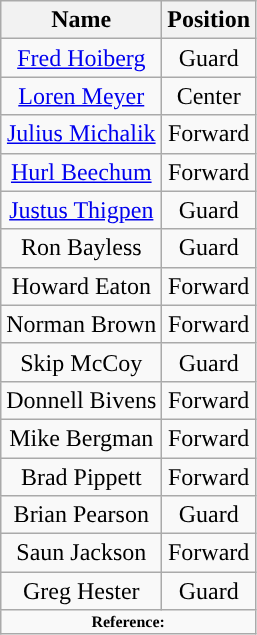<table class="wikitable" style="text-align: center">
<tr>
<th>Name</th>
<th>Position</th>
</tr>
<tr>
<td><a href='#'>Fred Hoiberg</a></td>
<td>Guard</td>
</tr>
<tr>
<td><a href='#'>Loren Meyer</a></td>
<td>Center</td>
</tr>
<tr>
<td><a href='#'>Julius Michalik</a></td>
<td>Forward</td>
</tr>
<tr>
<td><a href='#'>Hurl Beechum</a></td>
<td>Forward</td>
</tr>
<tr>
<td><a href='#'>Justus Thigpen</a></td>
<td>Guard</td>
</tr>
<tr>
<td>Ron Bayless</td>
<td>Guard</td>
</tr>
<tr>
<td>Howard Eaton</td>
<td>Forward</td>
</tr>
<tr>
<td>Norman Brown</td>
<td>Forward</td>
</tr>
<tr>
<td>Skip McCoy</td>
<td>Guard</td>
</tr>
<tr>
<td>Donnell Bivens</td>
<td>Forward</td>
</tr>
<tr>
<td>Mike Bergman</td>
<td>Forward</td>
</tr>
<tr>
<td>Brad Pippett</td>
<td>Forward</td>
</tr>
<tr>
<td>Brian Pearson</td>
<td>Guard</td>
</tr>
<tr>
<td>Saun Jackson</td>
<td>Forward</td>
</tr>
<tr>
<td>Greg Hester</td>
<td>Guard</td>
</tr>
<tr>
<td colspan="5" style="font-size:8pt; text-align:center;"><strong>Reference:</strong></td>
</tr>
</table>
